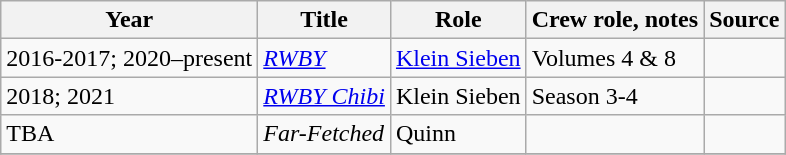<table class="wikitable sortable plainrowheaders">
<tr>
<th>Year</th>
<th>Title</th>
<th>Role</th>
<th class="unsortable">Crew role, notes</th>
<th class="unsortable">Source</th>
</tr>
<tr>
<td>2016-2017; 2020–present</td>
<td><em><a href='#'>RWBY</a></em></td>
<td><a href='#'>Klein Sieben</a></td>
<td>Volumes 4 & 8</td>
<td></td>
</tr>
<tr>
<td>2018; 2021</td>
<td><em><a href='#'>RWBY Chibi</a></em></td>
<td>Klein Sieben</td>
<td>Season 3-4</td>
<td></td>
</tr>
<tr>
<td>TBA</td>
<td><em>Far-Fetched</em></td>
<td>Quinn</td>
<td></td>
<td></td>
</tr>
<tr>
</tr>
</table>
